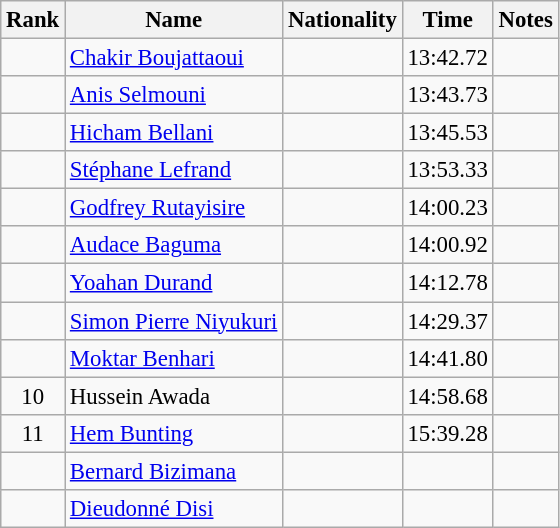<table class="wikitable sortable" style="text-align:center;font-size:95%">
<tr>
<th>Rank</th>
<th>Name</th>
<th>Nationality</th>
<th>Time</th>
<th>Notes</th>
</tr>
<tr>
<td></td>
<td align=left><a href='#'>Chakir Boujattaoui</a></td>
<td align=left></td>
<td>13:42.72</td>
<td></td>
</tr>
<tr>
<td></td>
<td align=left><a href='#'>Anis Selmouni</a></td>
<td align=left></td>
<td>13:43.73</td>
<td></td>
</tr>
<tr>
<td></td>
<td align=left><a href='#'>Hicham Bellani</a></td>
<td align=left></td>
<td>13:45.53</td>
<td></td>
</tr>
<tr>
<td></td>
<td align=left><a href='#'>Stéphane Lefrand</a></td>
<td align=left></td>
<td>13:53.33</td>
<td></td>
</tr>
<tr>
<td></td>
<td align=left><a href='#'>Godfrey Rutayisire</a></td>
<td align=left></td>
<td>14:00.23</td>
<td></td>
</tr>
<tr>
<td></td>
<td align=left><a href='#'>Audace Baguma</a></td>
<td align=left></td>
<td>14:00.92</td>
<td></td>
</tr>
<tr>
<td></td>
<td align=left><a href='#'>Yoahan Durand</a></td>
<td align=left></td>
<td>14:12.78</td>
<td></td>
</tr>
<tr>
<td></td>
<td align=left><a href='#'>Simon Pierre Niyukuri</a></td>
<td align=left></td>
<td>14:29.37</td>
<td></td>
</tr>
<tr>
<td></td>
<td align=left><a href='#'>Moktar Benhari</a></td>
<td align=left></td>
<td>14:41.80</td>
<td></td>
</tr>
<tr>
<td>10</td>
<td align=left>Hussein Awada</td>
<td align=left></td>
<td>14:58.68</td>
<td></td>
</tr>
<tr>
<td>11</td>
<td align=left><a href='#'>Hem Bunting</a></td>
<td align=left></td>
<td>15:39.28</td>
<td></td>
</tr>
<tr>
<td></td>
<td align=left><a href='#'>Bernard Bizimana</a></td>
<td align=left></td>
<td></td>
<td></td>
</tr>
<tr>
<td></td>
<td align=left><a href='#'>Dieudonné Disi</a></td>
<td align=left></td>
<td></td>
<td></td>
</tr>
</table>
